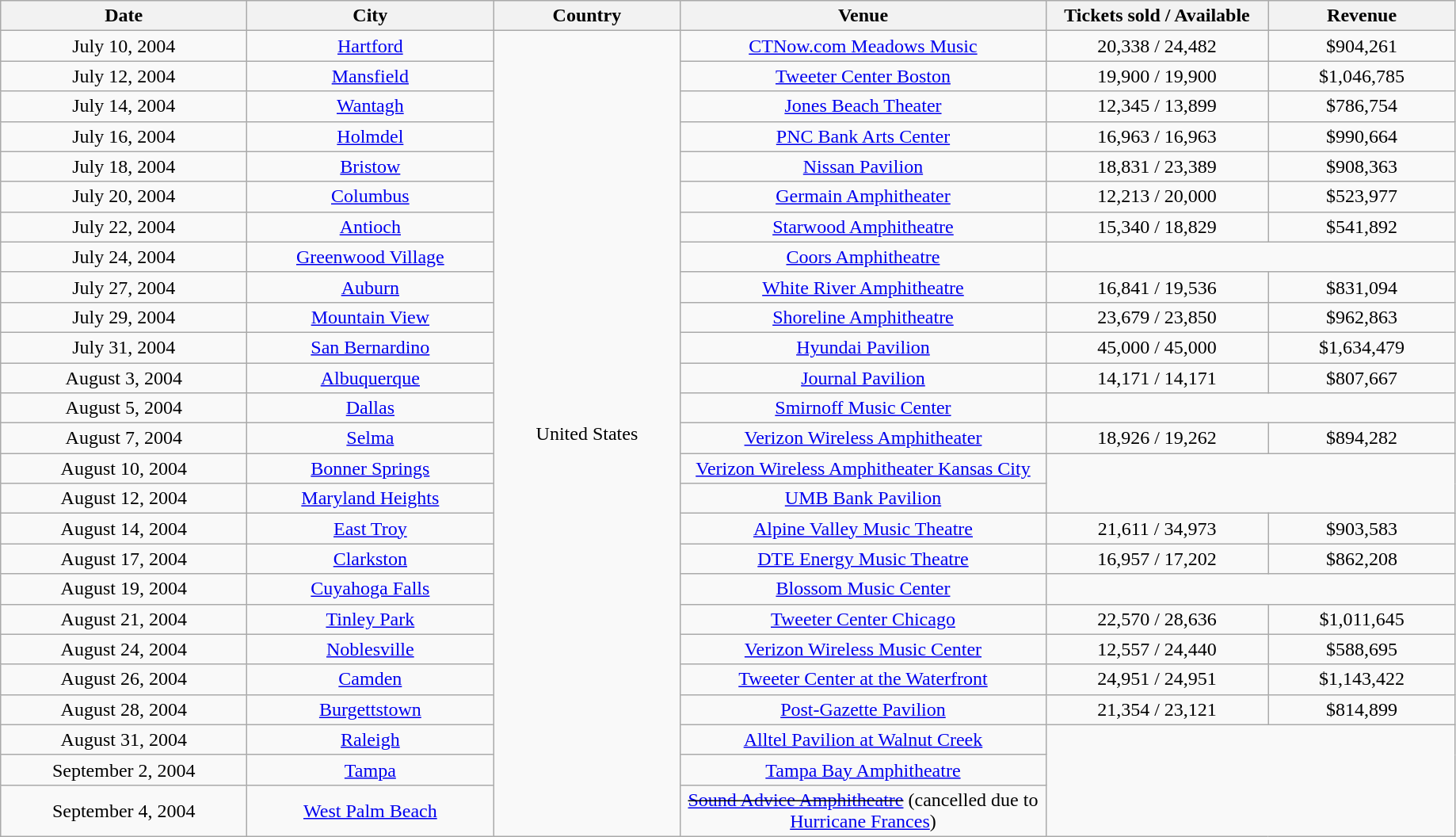<table class="wikitable" style="text-align:center;">
<tr>
<th style="width:200px;">Date</th>
<th style="width:200px;">City</th>
<th style="width:150px;">Country</th>
<th style="width:300px;">Venue</th>
<th style="width:180px;">Tickets sold / Available</th>
<th style="width:150px;">Revenue</th>
</tr>
<tr>
<td>July 10, 2004</td>
<td><a href='#'>Hartford</a></td>
<td rowspan="26">United States</td>
<td><a href='#'>CTNow.com Meadows Music</a></td>
<td>20,338 / 24,482</td>
<td>$904,261</td>
</tr>
<tr>
<td>July 12, 2004</td>
<td><a href='#'>Mansfield</a></td>
<td><a href='#'>Tweeter Center Boston</a></td>
<td>19,900 / 19,900</td>
<td>$1,046,785</td>
</tr>
<tr>
<td>July 14, 2004</td>
<td><a href='#'>Wantagh</a></td>
<td><a href='#'>Jones Beach Theater</a></td>
<td>12,345 / 13,899</td>
<td>$786,754</td>
</tr>
<tr>
<td>July 16, 2004</td>
<td><a href='#'>Holmdel</a></td>
<td><a href='#'>PNC Bank Arts Center</a></td>
<td>16,963 / 16,963</td>
<td>$990,664</td>
</tr>
<tr>
<td>July 18, 2004</td>
<td><a href='#'>Bristow</a></td>
<td><a href='#'>Nissan Pavilion</a></td>
<td>18,831 / 23,389</td>
<td>$908,363</td>
</tr>
<tr>
<td>July 20, 2004</td>
<td><a href='#'>Columbus</a></td>
<td><a href='#'>Germain Amphitheater</a></td>
<td>12,213 / 20,000</td>
<td>$523,977</td>
</tr>
<tr>
<td>July 22, 2004</td>
<td><a href='#'>Antioch</a></td>
<td><a href='#'>Starwood Amphitheatre</a></td>
<td>15,340 / 18,829</td>
<td>$541,892</td>
</tr>
<tr>
<td>July 24, 2004</td>
<td><a href='#'>Greenwood Village</a></td>
<td><a href='#'>Coors Amphitheatre</a></td>
</tr>
<tr>
<td>July 27, 2004</td>
<td><a href='#'>Auburn</a></td>
<td><a href='#'>White River Amphitheatre</a></td>
<td>16,841 / 19,536</td>
<td>$831,094</td>
</tr>
<tr>
<td>July 29, 2004</td>
<td><a href='#'>Mountain View</a></td>
<td><a href='#'>Shoreline Amphitheatre</a></td>
<td>23,679 / 23,850</td>
<td>$962,863</td>
</tr>
<tr>
<td>July 31, 2004</td>
<td><a href='#'>San Bernardino</a></td>
<td><a href='#'>Hyundai Pavilion</a></td>
<td>45,000 / 45,000</td>
<td>$1,634,479</td>
</tr>
<tr>
<td>August 3, 2004</td>
<td><a href='#'>Albuquerque</a></td>
<td><a href='#'>Journal Pavilion</a></td>
<td>14,171 / 14,171</td>
<td>$807,667</td>
</tr>
<tr>
<td>August 5, 2004</td>
<td><a href='#'>Dallas</a></td>
<td><a href='#'>Smirnoff Music Center</a></td>
</tr>
<tr>
<td>August 7, 2004</td>
<td><a href='#'>Selma</a></td>
<td><a href='#'>Verizon Wireless Amphitheater</a></td>
<td>18,926 / 19,262</td>
<td>$894,282</td>
</tr>
<tr>
<td>August 10, 2004</td>
<td><a href='#'>Bonner Springs</a></td>
<td><a href='#'>Verizon Wireless Amphitheater Kansas City</a></td>
</tr>
<tr>
<td>August 12, 2004</td>
<td><a href='#'>Maryland Heights</a></td>
<td><a href='#'>UMB Bank Pavilion</a></td>
</tr>
<tr>
<td>August 14, 2004</td>
<td><a href='#'>East Troy</a></td>
<td><a href='#'>Alpine Valley Music Theatre</a></td>
<td>21,611 / 34,973</td>
<td>$903,583</td>
</tr>
<tr>
<td>August 17, 2004</td>
<td><a href='#'>Clarkston</a></td>
<td><a href='#'>DTE Energy Music Theatre</a></td>
<td>16,957 / 17,202</td>
<td>$862,208</td>
</tr>
<tr>
<td>August 19, 2004</td>
<td><a href='#'>Cuyahoga Falls</a></td>
<td><a href='#'>Blossom Music Center</a></td>
</tr>
<tr>
<td>August 21, 2004</td>
<td><a href='#'>Tinley Park</a></td>
<td><a href='#'>Tweeter Center Chicago</a></td>
<td>22,570 / 28,636</td>
<td>$1,011,645</td>
</tr>
<tr>
<td>August 24, 2004</td>
<td><a href='#'>Noblesville</a></td>
<td><a href='#'>Verizon Wireless Music Center</a></td>
<td>12,557 / 24,440</td>
<td>$588,695</td>
</tr>
<tr>
<td>August 26, 2004</td>
<td><a href='#'>Camden</a></td>
<td><a href='#'>Tweeter Center at the Waterfront</a></td>
<td>24,951 / 24,951</td>
<td>$1,143,422</td>
</tr>
<tr>
<td>August 28, 2004</td>
<td><a href='#'>Burgettstown</a></td>
<td><a href='#'>Post-Gazette Pavilion</a></td>
<td>21,354 / 23,121</td>
<td>$814,899</td>
</tr>
<tr>
<td>August 31, 2004</td>
<td><a href='#'>Raleigh</a></td>
<td><a href='#'>Alltel Pavilion at Walnut Creek</a></td>
</tr>
<tr>
<td>September 2, 2004</td>
<td><a href='#'>Tampa</a></td>
<td><a href='#'>Tampa Bay Amphitheatre</a></td>
</tr>
<tr>
<td>September 4, 2004</td>
<td><a href='#'>West Palm Beach</a></td>
<td><s><a href='#'>Sound Advice Amphitheatre</a></s> (cancelled due to <a href='#'>Hurricane Frances</a>)</td>
</tr>
</table>
